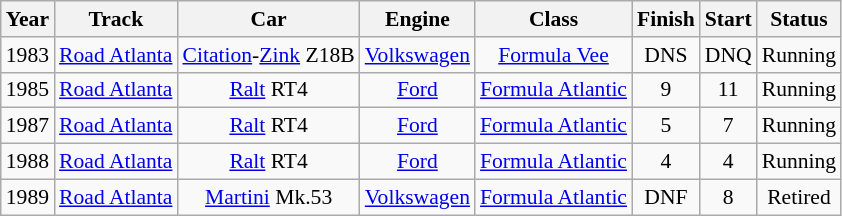<table class="wikitable" style="text-align:center; font-size:90%">
<tr>
<th>Year</th>
<th>Track</th>
<th>Car</th>
<th>Engine</th>
<th>Class</th>
<th>Finish</th>
<th>Start</th>
<th>Status</th>
</tr>
<tr>
<td>1983</td>
<td><a href='#'>Road Atlanta</a></td>
<td><a href='#'>Citation</a>-<a href='#'>Zink</a> Z18B</td>
<td><a href='#'>Volkswagen</a></td>
<td><a href='#'>Formula Vee</a></td>
<td>DNS</td>
<td>DNQ</td>
<td>Running</td>
</tr>
<tr>
<td>1985</td>
<td><a href='#'>Road Atlanta</a></td>
<td><a href='#'>Ralt</a> RT4</td>
<td><a href='#'>Ford</a></td>
<td><a href='#'>Formula Atlantic</a></td>
<td>9</td>
<td>11</td>
<td>Running</td>
</tr>
<tr>
<td>1987</td>
<td><a href='#'>Road Atlanta</a></td>
<td><a href='#'>Ralt</a> RT4</td>
<td><a href='#'>Ford</a></td>
<td><a href='#'>Formula Atlantic</a></td>
<td>5</td>
<td>7</td>
<td>Running</td>
</tr>
<tr>
<td>1988</td>
<td><a href='#'>Road Atlanta</a></td>
<td><a href='#'>Ralt</a> RT4</td>
<td><a href='#'>Ford</a></td>
<td><a href='#'>Formula Atlantic</a></td>
<td>4</td>
<td>4</td>
<td>Running</td>
</tr>
<tr>
<td>1989</td>
<td><a href='#'>Road Atlanta</a></td>
<td><a href='#'>Martini</a> Mk.53</td>
<td><a href='#'>Volkswagen</a></td>
<td><a href='#'>Formula Atlantic</a></td>
<td>DNF</td>
<td>8</td>
<td>Retired</td>
</tr>
</table>
